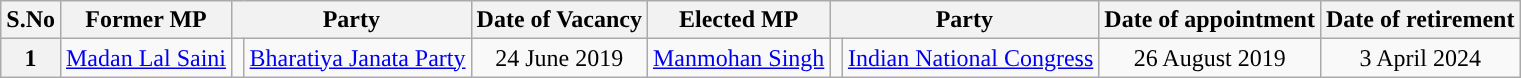<table class="wikitable sortable">
<tr>
<th>S.No</th>
<th>Former MP</th>
<th colspan=2>Party</th>
<th>Date of Vacancy</th>
<th>Elected MP</th>
<th colspan=2>Party</th>
<th>Date of appointment</th>
<th>Date of retirement</th>
</tr>
<tr style="text-align:center;">
<th>1</th>
<td><a href='#'>Madan Lal Saini</a></td>
<td width="1"></td>
<td><a href='#'>Bharatiya Janata Party</a></td>
<td>24 June 2019</td>
<td><a href='#'>Manmohan Singh</a></td>
<td width="1"></td>
<td><a href='#'>Indian National Congress</a></td>
<td>26 August 2019</td>
<td>3 April 2024</td>
</tr>
</table>
